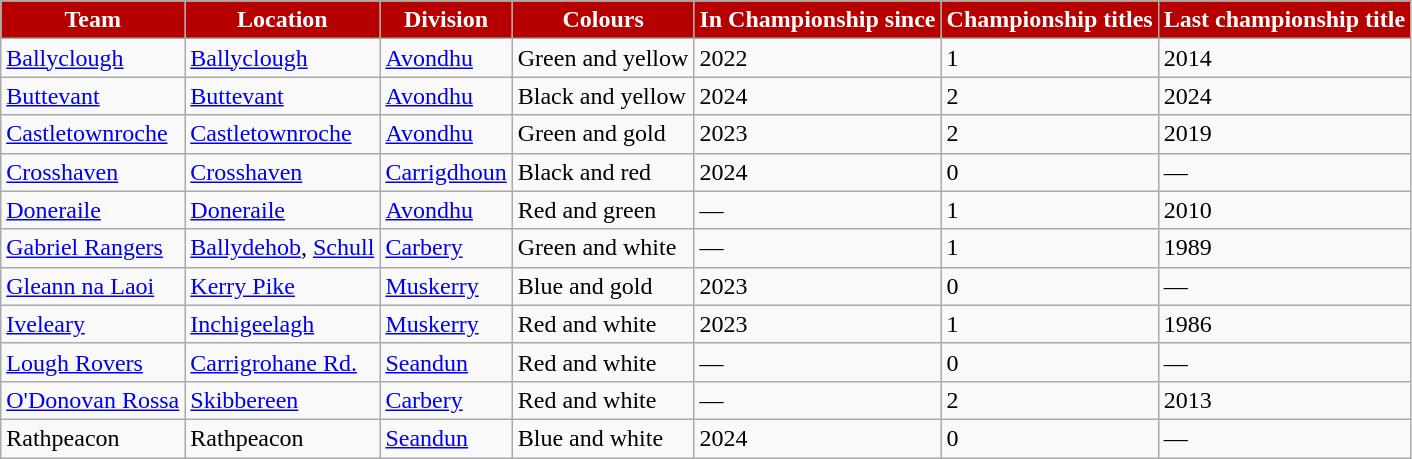<table class="wikitable sortable">
<tr>
<th style="background:#B60000;color:white">Team</th>
<th style="background:#B60000;color:white">Location</th>
<th style="background:#B60000;color:white">Division</th>
<th style="background:#B60000;color:white">Colours</th>
<th style="background:#B60000;color:white">In Championship since</th>
<th style="background:#B60000;color:white">Championship titles</th>
<th style="background:#B60000;color:white">Last championship title</th>
</tr>
<tr>
<td> <a href='#'>Ballyclough</a></td>
<td><a href='#'>Ballyclough</a></td>
<td><a href='#'>Avondhu</a></td>
<td>Green and yellow</td>
<td>2022</td>
<td>1</td>
<td>2014</td>
</tr>
<tr>
<td> <a href='#'>Buttevant</a></td>
<td><a href='#'>Buttevant</a></td>
<td><a href='#'>Avondhu</a></td>
<td>Black and yellow</td>
<td>2024</td>
<td>2</td>
<td>2024</td>
</tr>
<tr>
<td> <a href='#'>Castletownroche</a></td>
<td><a href='#'>Castletownroche</a></td>
<td><a href='#'>Avondhu</a></td>
<td>Green and gold</td>
<td>2023</td>
<td>2</td>
<td>2019</td>
</tr>
<tr>
<td> <a href='#'>Crosshaven</a></td>
<td><a href='#'>Crosshaven</a></td>
<td><a href='#'>Carrigdhoun</a></td>
<td>Black and red</td>
<td>2024</td>
<td>0</td>
<td>—</td>
</tr>
<tr>
<td> <a href='#'>Doneraile</a></td>
<td><a href='#'>Doneraile</a></td>
<td><a href='#'>Avondhu</a></td>
<td>Red and green</td>
<td>—</td>
<td>1</td>
<td>2010</td>
</tr>
<tr>
<td> <a href='#'>Gabriel Rangers</a></td>
<td><a href='#'>Ballydehob</a>, <a href='#'>Schull</a></td>
<td><a href='#'>Carbery</a></td>
<td>Green and white</td>
<td>—</td>
<td>1</td>
<td>1989</td>
</tr>
<tr>
<td> <a href='#'>Gleann na Laoi</a></td>
<td><a href='#'>Kerry Pike</a></td>
<td><a href='#'>Muskerry</a></td>
<td>Blue and gold</td>
<td>2023</td>
<td>0</td>
<td>—</td>
</tr>
<tr>
<td> <a href='#'>Iveleary</a></td>
<td><a href='#'>Inchigeelagh</a></td>
<td><a href='#'>Muskerry</a></td>
<td>Red and white</td>
<td>2023</td>
<td>1</td>
<td>1986</td>
</tr>
<tr>
<td> <a href='#'>Lough Rovers</a></td>
<td><a href='#'>Carrigrohane Rd.</a></td>
<td><a href='#'>Seandun</a></td>
<td>Red and white</td>
<td>—</td>
<td>0</td>
<td>—</td>
</tr>
<tr>
<td> <a href='#'>O'Donovan Rossa</a></td>
<td><a href='#'>Skibbereen</a></td>
<td><a href='#'>Carbery</a></td>
<td>Red and white</td>
<td>—</td>
<td>2</td>
<td>2013</td>
</tr>
<tr>
<td> Rathpeacon</td>
<td>Rathpeacon</td>
<td><a href='#'>Seandun</a></td>
<td>Blue and white</td>
<td>2024</td>
<td>0</td>
<td>—</td>
</tr>
</table>
